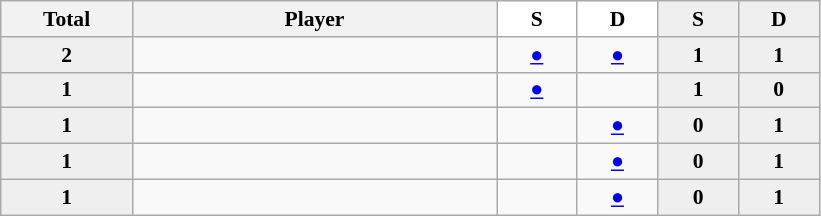<table class="sortable wikitable" style="font-size:90%;">
<tr>
<th width=81>Total</th>
<th width=236>Player</th>
<th width=47 style="background:#FFFFFF"> S </th>
<th width=47 style="background:#FFFFFF"> D </th>
<th width=47 style="background:#efefef"> S </th>
<th width=47 style="background:#efefef"> D </th>
</tr>
<tr align=center>
<td bgcolor=#efefef><strong>2</strong></td>
<td align=left></td>
<td><a href='#'>●</a></td>
<td><a href='#'>●</a></td>
<td bgcolor=#efefef><strong>1</strong></td>
<td bgcolor=#efefef><strong>1</strong></td>
</tr>
<tr align=center>
<td bgcolor=#efefef><strong>1</strong></td>
<td align=left></td>
<td><a href='#'>●</a></td>
<td></td>
<td bgcolor=#efefef><strong>1</strong></td>
<td bgcolor=#efefef><strong>0</strong></td>
</tr>
<tr align=center>
<td bgcolor=#efefef><strong>1</strong></td>
<td align=left></td>
<td></td>
<td><a href='#'>●</a></td>
<td bgcolor=#efefef><strong>0</strong></td>
<td bgcolor=#efefef><strong>1</strong></td>
</tr>
<tr align=center>
<td bgcolor=#efefef><strong>1</strong></td>
<td align=left></td>
<td></td>
<td><a href='#'>●</a></td>
<td bgcolor=#efefef><strong>0</strong></td>
<td bgcolor=#efefef><strong>1</strong></td>
</tr>
<tr align=center>
<td bgcolor=#efefef><strong>1</strong></td>
<td align=left></td>
<td></td>
<td><a href='#'>●</a></td>
<td bgcolor=#efefef><strong>0</strong></td>
<td bgcolor=#efefef><strong>1</strong></td>
</tr>
</table>
